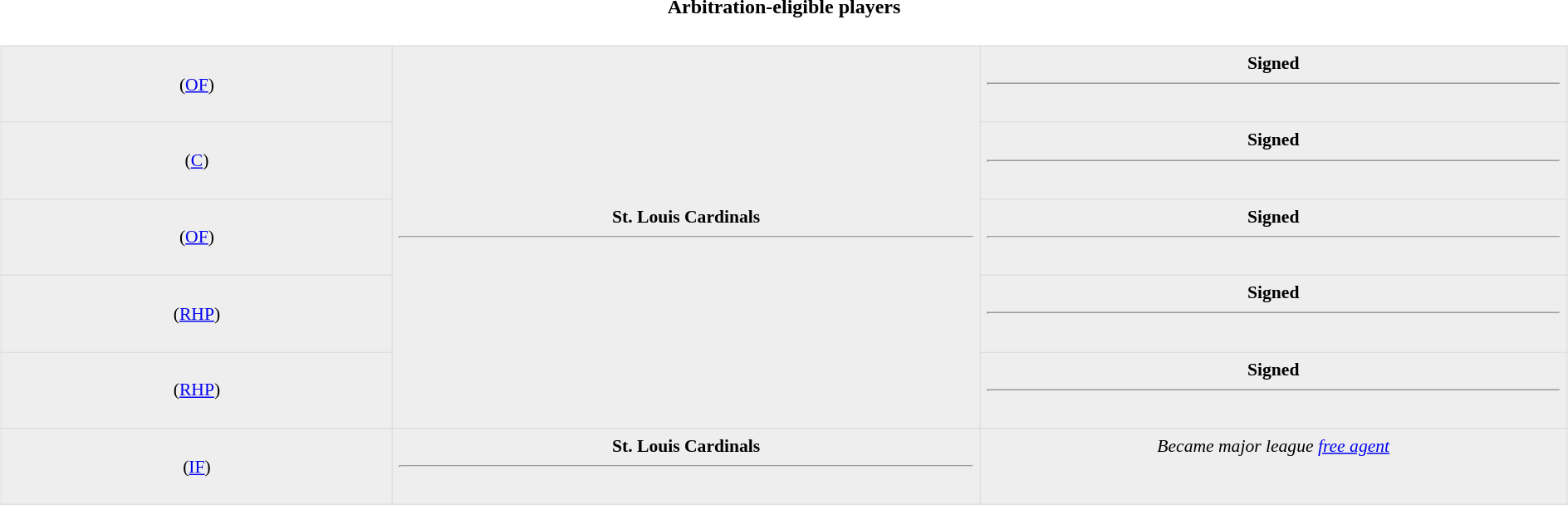<table class="toccolours collapsible collapsed" style="width:100%; background:inherit">
<tr>
<th>Arbitration-eligible players</th>
</tr>
<tr>
<td><br><table border=1 style="border-collapse:collapse; font-size:90%; text-align: center; width: 100%" bordercolor="#DFDFDF"  cellpadding="5">
<tr bgcolor="#eeeeee">
<td style="width:20%"> (<a href='#'>OF</a>)</td>
<td rowspan="5" style="width:30%" "text-align: center"><strong>St. Louis Cardinals</strong><hr><br></td>
<td style="width:30%" valign="top"><strong>Signed</strong><hr><br></td>
</tr>
<tr bgcolor="#eeeeee">
<td style="width:20%"> (<a href='#'>C</a>)</td>
<td style="width:30%" valign="top"><strong>Signed</strong><hr><br></td>
</tr>
<tr bgcolor="#eeeeee">
<td style="width:20%"> (<a href='#'>OF</a>)</td>
<td style="width:30%" valign="top"><strong>Signed</strong><hr><br></td>
</tr>
<tr bgcolor="#eeeeee">
<td style="width:20%"> (<a href='#'>RHP</a>)</td>
<td style="width:30%" valign="top"><strong>Signed</strong><hr><br></td>
</tr>
<tr bgcolor="#eeeeee">
<td style="width:20%"> (<a href='#'>RHP</a>)</td>
<td style="width:30%" valign="top"><strong>Signed</strong><hr><br></td>
</tr>
<tr bgcolor="#eeeeee">
<td style="width:20%"> (<a href='#'>IF</a>)</td>
<td style="width:30%" "text-align: center"><strong>St. Louis Cardinals</strong><hr><br></td>
<td style="width:30%" valign="top"><em>Became major league <a href='#'>free agent</a></em></td>
</tr>
</table>
</td>
</tr>
</table>
